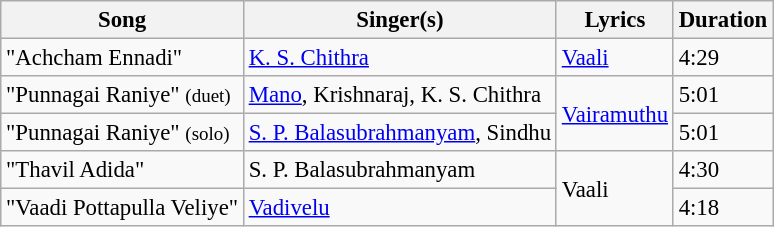<table class="wikitable" style="font-size:95%;">
<tr>
<th>Song</th>
<th>Singer(s)</th>
<th>Lyrics</th>
<th>Duration</th>
</tr>
<tr>
<td>"Achcham Ennadi"</td>
<td><a href='#'>K. S. Chithra</a></td>
<td><a href='#'>Vaali</a></td>
<td>4:29</td>
</tr>
<tr>
<td>"Punnagai Raniye" <small>(duet)</small></td>
<td><a href='#'>Mano</a>, Krishnaraj, K. S. Chithra</td>
<td rowspan=2><a href='#'>Vairamuthu</a></td>
<td>5:01</td>
</tr>
<tr>
<td>"Punnagai Raniye" <small>(solo)</small></td>
<td><a href='#'>S. P. Balasubrahmanyam</a>, Sindhu</td>
<td>5:01</td>
</tr>
<tr>
<td>"Thavil Adida"</td>
<td>S. P. Balasubrahmanyam</td>
<td rowspan=2>Vaali</td>
<td>4:30</td>
</tr>
<tr>
<td>"Vaadi Pottapulla Veliye"</td>
<td><a href='#'>Vadivelu</a></td>
<td>4:18</td>
</tr>
</table>
